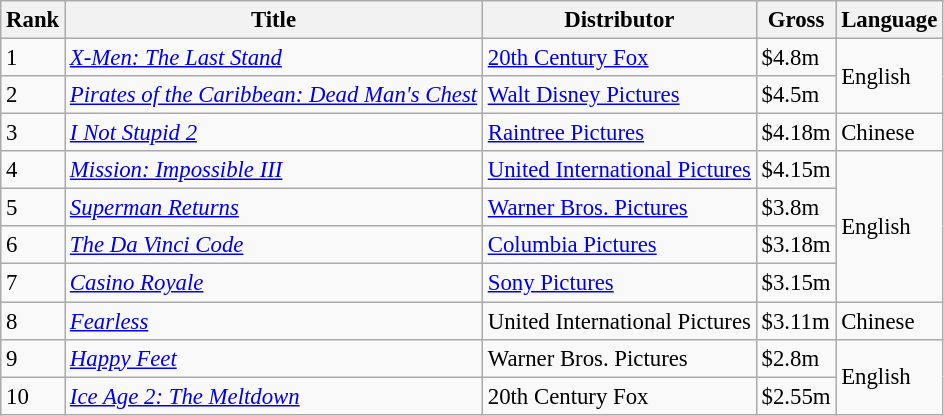<table class="wikitable" style="font-size:95%">
<tr>
<th scope="col">Rank</th>
<th scope="col">Title</th>
<th scope="col">Distributor</th>
<th scope="col">Gross</th>
<th scope="col">Language</th>
</tr>
<tr>
<td>1</td>
<td><em><a href='#'>X-Men: The Last Stand</a></em></td>
<td><a href='#'>20th Century Fox</a></td>
<td>$4.8m</td>
<td rowspan="2">English</td>
</tr>
<tr>
<td>2</td>
<td><em><a href='#'>Pirates of the Caribbean: Dead Man's Chest</a></em></td>
<td><a href='#'>Walt Disney Pictures</a></td>
<td>$4.5m</td>
</tr>
<tr>
<td>3</td>
<td><em><a href='#'>I Not Stupid 2</a></em></td>
<td><a href='#'>Raintree Pictures</a></td>
<td>$4.18m</td>
<td>Chinese</td>
</tr>
<tr>
<td>4</td>
<td><em><a href='#'>Mission: Impossible III</a></em></td>
<td><a href='#'>United International Pictures</a></td>
<td>$4.15m</td>
<td rowspan="4">English</td>
</tr>
<tr>
<td>5</td>
<td><em><a href='#'>Superman Returns</a></em></td>
<td><a href='#'>Warner Bros. Pictures</a></td>
<td>$3.8m</td>
</tr>
<tr>
<td>6</td>
<td><em><a href='#'>The Da Vinci Code</a></em></td>
<td><a href='#'>Columbia Pictures</a></td>
<td>$3.18m</td>
</tr>
<tr>
<td>7</td>
<td><em><a href='#'>Casino Royale</a></em></td>
<td><a href='#'>Sony Pictures</a></td>
<td>$3.15m</td>
</tr>
<tr>
<td>8</td>
<td><em><a href='#'>Fearless</a></em></td>
<td>United International Pictures</td>
<td>$3.11m</td>
<td>Chinese</td>
</tr>
<tr>
<td>9</td>
<td><em><a href='#'>Happy Feet</a></em></td>
<td>Warner Bros. Pictures</td>
<td>$2.8m</td>
<td rowspan="2">English</td>
</tr>
<tr>
<td>10</td>
<td><em><a href='#'>Ice Age 2: The Meltdown</a></em></td>
<td>20th Century Fox</td>
<td>$2.55m</td>
</tr>
</table>
